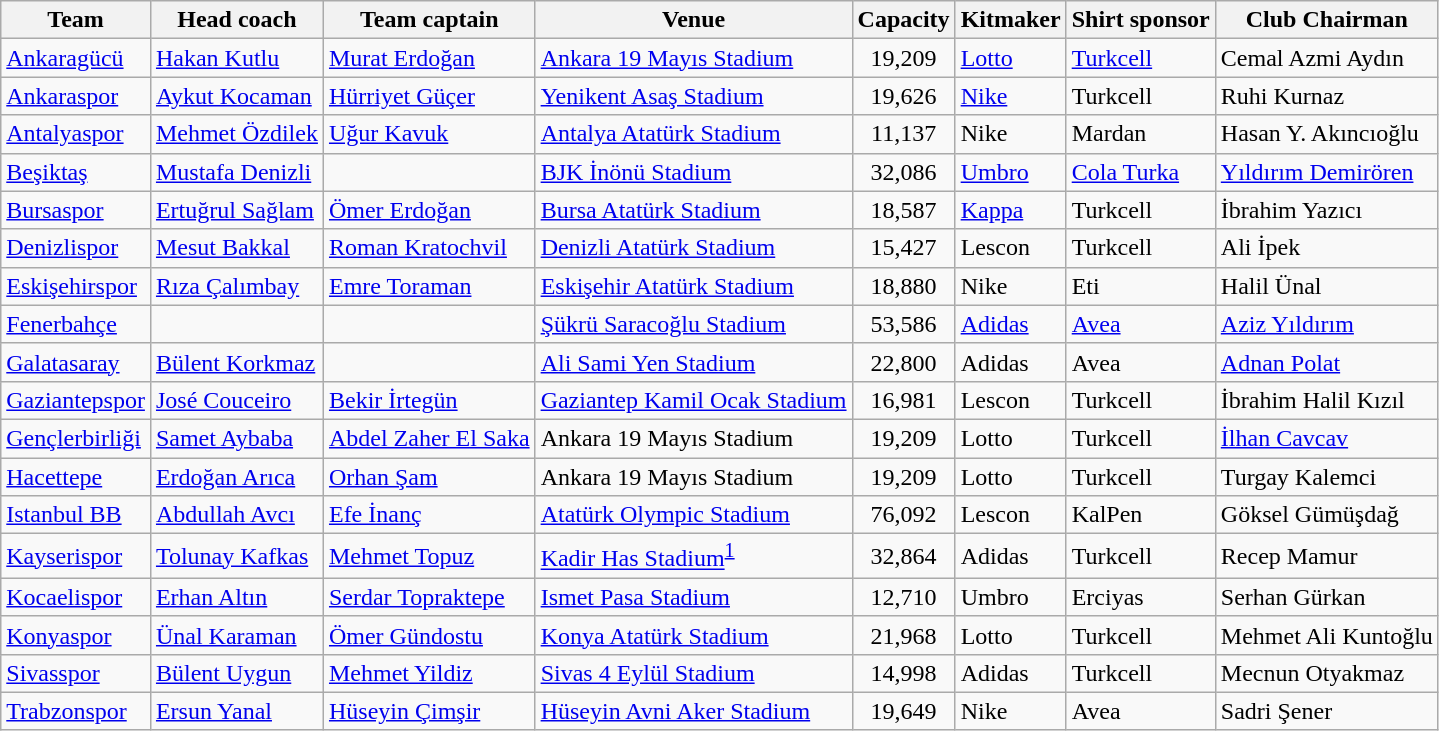<table class="wikitable sortable">
<tr>
<th>Team</th>
<th>Head coach</th>
<th>Team captain</th>
<th>Venue</th>
<th>Capacity</th>
<th>Kitmaker</th>
<th>Shirt sponsor</th>
<th>Club Chairman</th>
</tr>
<tr>
<td><a href='#'>Ankaragücü</a></td>
<td> <a href='#'>Hakan Kutlu</a></td>
<td> <a href='#'>Murat Erdoğan</a></td>
<td><a href='#'>Ankara 19 Mayıs Stadium</a></td>
<td align="center">19,209</td>
<td><a href='#'>Lotto</a></td>
<td><a href='#'>Turkcell</a></td>
<td>Cemal Azmi Aydın</td>
</tr>
<tr>
<td><a href='#'>Ankaraspor</a></td>
<td> <a href='#'>Aykut Kocaman</a></td>
<td> <a href='#'>Hürriyet Güçer</a></td>
<td><a href='#'>Yenikent Asaş Stadium</a></td>
<td align="center">19,626</td>
<td><a href='#'>Nike</a></td>
<td>Turkcell</td>
<td>Ruhi Kurnaz</td>
</tr>
<tr>
<td><a href='#'>Antalyaspor</a></td>
<td> <a href='#'>Mehmet Özdilek</a></td>
<td> <a href='#'>Uğur Kavuk</a></td>
<td><a href='#'>Antalya Atatürk Stadium</a></td>
<td align="center">11,137</td>
<td>Nike</td>
<td>Mardan</td>
<td>Hasan Y. Akıncıoğlu</td>
</tr>
<tr>
<td><a href='#'>Beşiktaş</a></td>
<td> <a href='#'>Mustafa Denizli</a></td>
<td> </td>
<td><a href='#'>BJK İnönü Stadium</a></td>
<td align="center">32,086</td>
<td><a href='#'>Umbro</a></td>
<td><a href='#'>Cola Turka</a></td>
<td><a href='#'>Yıldırım Demirören</a></td>
</tr>
<tr>
<td><a href='#'>Bursaspor</a></td>
<td> <a href='#'>Ertuğrul Sağlam</a></td>
<td> <a href='#'>Ömer Erdoğan</a></td>
<td><a href='#'>Bursa Atatürk Stadium</a></td>
<td align="center">18,587</td>
<td><a href='#'>Kappa</a></td>
<td>Turkcell</td>
<td>İbrahim Yazıcı</td>
</tr>
<tr>
<td><a href='#'>Denizlispor</a></td>
<td> <a href='#'>Mesut Bakkal</a></td>
<td> <a href='#'>Roman Kratochvil</a></td>
<td><a href='#'>Denizli Atatürk Stadium</a></td>
<td align="center">15,427</td>
<td>Lescon</td>
<td>Turkcell</td>
<td>Ali İpek</td>
</tr>
<tr>
<td><a href='#'>Eskişehirspor</a></td>
<td> <a href='#'>Rıza Çalımbay</a></td>
<td> <a href='#'>Emre Toraman</a></td>
<td><a href='#'>Eskişehir Atatürk Stadium</a></td>
<td align="center">18,880</td>
<td>Nike</td>
<td>Eti</td>
<td>Halil Ünal</td>
</tr>
<tr>
<td><a href='#'>Fenerbahçe</a></td>
<td> </td>
<td></td>
<td><a href='#'>Şükrü Saracoğlu Stadium</a></td>
<td align="center">53,586</td>
<td><a href='#'>Adidas</a></td>
<td><a href='#'>Avea</a></td>
<td><a href='#'>Aziz Yıldırım</a></td>
</tr>
<tr>
<td><a href='#'>Galatasaray</a></td>
<td> <a href='#'>Bülent Korkmaz</a></td>
<td></td>
<td><a href='#'>Ali Sami Yen Stadium</a></td>
<td align="center">22,800</td>
<td>Adidas</td>
<td>Avea</td>
<td><a href='#'>Adnan Polat</a></td>
</tr>
<tr>
<td><a href='#'>Gaziantepspor</a></td>
<td> <a href='#'>José Couceiro</a></td>
<td> <a href='#'>Bekir İrtegün</a></td>
<td><a href='#'>Gaziantep Kamil Ocak Stadium</a></td>
<td align="center">16,981</td>
<td>Lescon</td>
<td>Turkcell</td>
<td>İbrahim Halil Kızıl</td>
</tr>
<tr>
<td><a href='#'>Gençlerbirliği</a></td>
<td> <a href='#'>Samet Aybaba</a></td>
<td> <a href='#'>Abdel Zaher El Saka</a></td>
<td>Ankara 19 Mayıs Stadium</td>
<td align="center">19,209</td>
<td>Lotto</td>
<td>Turkcell</td>
<td><a href='#'>İlhan Cavcav</a></td>
</tr>
<tr>
<td><a href='#'>Hacettepe</a></td>
<td> <a href='#'>Erdoğan Arıca</a></td>
<td> <a href='#'>Orhan Şam</a></td>
<td>Ankara 19 Mayıs Stadium</td>
<td align="center">19,209</td>
<td>Lotto</td>
<td>Turkcell</td>
<td>Turgay Kalemci</td>
</tr>
<tr>
<td><a href='#'>Istanbul BB</a></td>
<td> <a href='#'>Abdullah Avcı</a></td>
<td> <a href='#'>Efe İnanç</a></td>
<td><a href='#'>Atatürk Olympic Stadium</a></td>
<td align="center">76,092</td>
<td>Lescon</td>
<td Kalyon Plastic Industry and Trade>KalPen</td>
<td>Göksel Gümüşdağ</td>
</tr>
<tr>
<td><a href='#'>Kayserispor</a></td>
<td> <a href='#'>Tolunay Kafkas</a></td>
<td> <a href='#'>Mehmet Topuz</a></td>
<td><a href='#'>Kadir Has Stadium</a><sup><a href='#'>1</a></sup></td>
<td align="center">32,864</td>
<td>Adidas</td>
<td>Turkcell</td>
<td>Recep Mamur</td>
</tr>
<tr>
<td><a href='#'>Kocaelispor</a></td>
<td> <a href='#'>Erhan Altın</a></td>
<td> <a href='#'>Serdar Topraktepe</a></td>
<td><a href='#'>Ismet Pasa Stadium</a></td>
<td align="center">12,710</td>
<td>Umbro</td>
<td>Erciyas</td>
<td>Serhan Gürkan</td>
</tr>
<tr>
<td><a href='#'>Konyaspor</a></td>
<td> <a href='#'>Ünal Karaman</a></td>
<td> <a href='#'>Ömer Gündostu</a></td>
<td><a href='#'>Konya Atatürk Stadium</a></td>
<td align="center">21,968</td>
<td>Lotto</td>
<td>Turkcell</td>
<td>Mehmet Ali Kuntoğlu</td>
</tr>
<tr>
<td><a href='#'>Sivasspor</a></td>
<td> <a href='#'>Bülent Uygun</a></td>
<td> <a href='#'>Mehmet Yildiz</a></td>
<td><a href='#'>Sivas 4 Eylül Stadium</a></td>
<td align="center">14,998</td>
<td>Adidas</td>
<td>Turkcell</td>
<td>Mecnun Otyakmaz</td>
</tr>
<tr>
<td><a href='#'>Trabzonspor</a></td>
<td> <a href='#'>Ersun Yanal</a></td>
<td> <a href='#'>Hüseyin Çimşir</a></td>
<td><a href='#'>Hüseyin Avni Aker Stadium</a></td>
<td align="center">19,649</td>
<td>Nike</td>
<td>Avea</td>
<td>Sadri Şener</td>
</tr>
</table>
